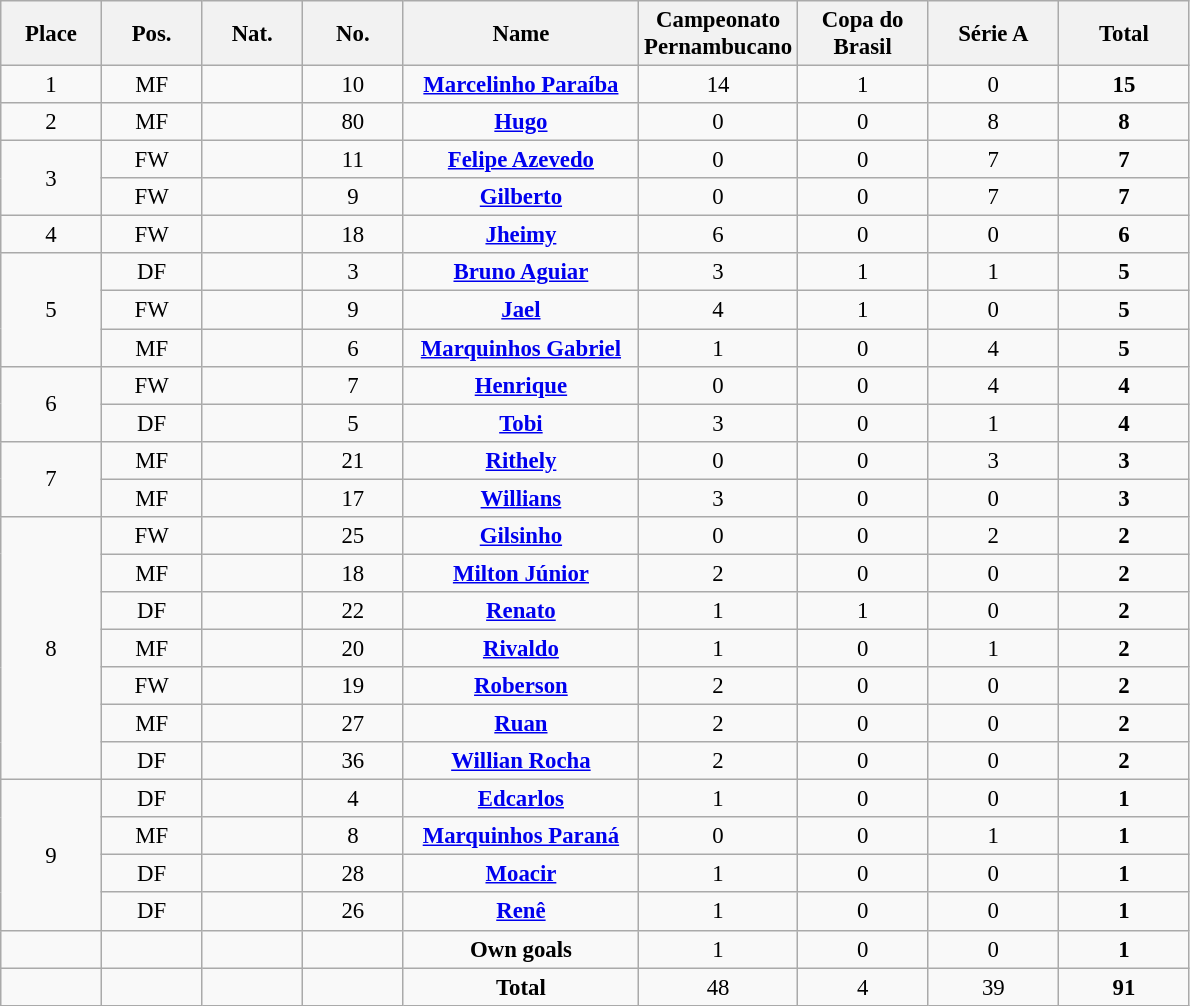<table class="wikitable" style="font-size: 95%; text-align: center;">
<tr>
<th width=60>Place</th>
<th width=60>Pos.</th>
<th width=60>Nat.</th>
<th width=60>No.</th>
<th width=150>Name</th>
<th width=80>Campeonato Pernambucano</th>
<th width=80>Copa do Brasil</th>
<th width=80>Série A</th>
<th width=80>Total</th>
</tr>
<tr>
<td>1</td>
<td>MF</td>
<td></td>
<td>10</td>
<td><strong><a href='#'>Marcelinho Paraíba</a></strong></td>
<td>14</td>
<td>1</td>
<td>0</td>
<td><strong>15</strong></td>
</tr>
<tr>
<td>2</td>
<td>MF</td>
<td></td>
<td>80</td>
<td><strong><a href='#'>Hugo</a></strong></td>
<td>0</td>
<td>0</td>
<td>8</td>
<td><strong>8</strong></td>
</tr>
<tr>
<td rowspan="2">3</td>
<td>FW</td>
<td></td>
<td>11</td>
<td><strong><a href='#'>Felipe Azevedo</a></strong></td>
<td>0</td>
<td>0</td>
<td>7</td>
<td><strong>7</strong></td>
</tr>
<tr>
<td>FW</td>
<td></td>
<td>9</td>
<td><strong><a href='#'>Gilberto</a></strong></td>
<td>0</td>
<td>0</td>
<td>7</td>
<td><strong>7</strong></td>
</tr>
<tr>
<td>4</td>
<td>FW</td>
<td></td>
<td>18</td>
<td><strong><a href='#'>Jheimy</a></strong></td>
<td>6</td>
<td>0</td>
<td>0</td>
<td><strong>6</strong></td>
</tr>
<tr>
<td rowspan="3">5</td>
<td>DF</td>
<td></td>
<td>3</td>
<td><strong><a href='#'>Bruno Aguiar</a></strong></td>
<td>3</td>
<td>1</td>
<td>1</td>
<td><strong>5</strong></td>
</tr>
<tr>
<td>FW</td>
<td></td>
<td>9</td>
<td><strong><a href='#'>Jael</a></strong></td>
<td>4</td>
<td>1</td>
<td>0</td>
<td><strong>5</strong></td>
</tr>
<tr>
<td>MF</td>
<td></td>
<td>6</td>
<td><strong><a href='#'>Marquinhos Gabriel</a></strong></td>
<td>1</td>
<td>0</td>
<td>4</td>
<td><strong>5</strong></td>
</tr>
<tr>
<td rowspan="2">6</td>
<td>FW</td>
<td></td>
<td>7</td>
<td><strong><a href='#'>Henrique</a></strong></td>
<td>0</td>
<td>0</td>
<td>4</td>
<td><strong>4</strong></td>
</tr>
<tr>
<td>DF</td>
<td></td>
<td>5</td>
<td><strong><a href='#'>Tobi</a></strong></td>
<td>3</td>
<td>0</td>
<td>1</td>
<td><strong>4</strong></td>
</tr>
<tr>
<td rowspan="2">7</td>
<td>MF</td>
<td></td>
<td>21</td>
<td><strong><a href='#'>Rithely</a></strong></td>
<td>0</td>
<td>0</td>
<td>3</td>
<td><strong>3</strong></td>
</tr>
<tr>
<td>MF</td>
<td></td>
<td>17</td>
<td><strong><a href='#'>Willians</a></strong></td>
<td>3</td>
<td>0</td>
<td>0</td>
<td><strong>3</strong></td>
</tr>
<tr>
<td rowspan="7">8</td>
<td>FW</td>
<td></td>
<td>25</td>
<td><strong><a href='#'>Gilsinho</a></strong></td>
<td>0</td>
<td>0</td>
<td>2</td>
<td><strong>2</strong></td>
</tr>
<tr>
<td>MF</td>
<td></td>
<td>18</td>
<td><strong><a href='#'>Milton Júnior</a></strong></td>
<td>2</td>
<td>0</td>
<td>0</td>
<td><strong>2</strong></td>
</tr>
<tr>
<td>DF</td>
<td></td>
<td>22</td>
<td><strong><a href='#'>Renato</a></strong></td>
<td>1</td>
<td>1</td>
<td>0</td>
<td><strong>2</strong></td>
</tr>
<tr>
<td>MF</td>
<td></td>
<td>20</td>
<td><strong><a href='#'>Rivaldo</a></strong></td>
<td>1</td>
<td>0</td>
<td>1</td>
<td><strong>2</strong></td>
</tr>
<tr>
<td>FW</td>
<td></td>
<td>19</td>
<td><strong><a href='#'>Roberson</a></strong></td>
<td>2</td>
<td>0</td>
<td>0</td>
<td><strong>2</strong></td>
</tr>
<tr>
<td>MF</td>
<td></td>
<td>27</td>
<td><strong><a href='#'>Ruan</a></strong></td>
<td>2</td>
<td>0</td>
<td>0</td>
<td><strong>2</strong></td>
</tr>
<tr>
<td>DF</td>
<td></td>
<td>36</td>
<td><strong><a href='#'>Willian Rocha</a></strong></td>
<td>2</td>
<td>0</td>
<td>0</td>
<td><strong>2</strong></td>
</tr>
<tr>
<td rowspan="4">9</td>
<td>DF</td>
<td></td>
<td>4</td>
<td><strong><a href='#'>Edcarlos</a></strong></td>
<td>1</td>
<td>0</td>
<td>0</td>
<td><strong>1</strong></td>
</tr>
<tr>
<td>MF</td>
<td></td>
<td>8</td>
<td><strong><a href='#'>Marquinhos Paraná</a></strong></td>
<td>0</td>
<td>0</td>
<td>1</td>
<td><strong>1</strong></td>
</tr>
<tr>
<td>DF</td>
<td></td>
<td>28</td>
<td><strong><a href='#'>Moacir</a></strong></td>
<td>1</td>
<td>0</td>
<td>0</td>
<td><strong>1</strong></td>
</tr>
<tr>
<td>DF</td>
<td></td>
<td>26</td>
<td><strong><a href='#'>Renê</a></strong></td>
<td>1</td>
<td>0</td>
<td>0</td>
<td><strong>1</strong></td>
</tr>
<tr>
<td></td>
<td></td>
<td></td>
<td></td>
<td><strong>Own goals</strong></td>
<td>1</td>
<td>0</td>
<td>0</td>
<td><strong>1</strong></td>
</tr>
<tr>
<td></td>
<td></td>
<td></td>
<td></td>
<td><strong>Total</strong></td>
<td>48</td>
<td>4</td>
<td>39</td>
<td><strong>91</strong></td>
</tr>
</table>
